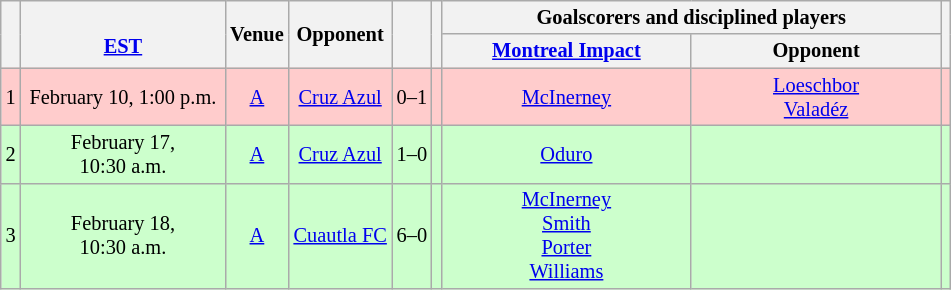<table class="wikitable" Style="text-align: center;font-size:85%">
<tr>
<th rowspan="2"></th>
<th rowspan="2" style="width:130px"><br><a href='#'>EST</a></th>
<th rowspan="2">Venue</th>
<th rowspan="2">Opponent</th>
<th rowspan="2"><br></th>
<th rowspan="2"></th>
<th colspan="2">Goalscorers and disciplined players</th>
<th rowspan="2"></th>
</tr>
<tr>
<th style="width:160px"><a href='#'>Montreal Impact</a></th>
<th style="width:160px">Opponent</th>
</tr>
<tr style="background:#fcc">
<td>1</td>
<td>February 10, 1:00 p.m.</td>
<td><a href='#'>A</a></td>
<td><a href='#'>Cruz Azul</a> </td>
<td>0–1</td>
<td></td>
<td><a href='#'>McInerney</a> </td>
<td><a href='#'>Loeschbor</a> <br><a href='#'>Valadéz</a> </td>
<td></td>
</tr>
<tr style="background:#cfc">
<td>2</td>
<td>February 17, 10:30 a.m.</td>
<td><a href='#'>A</a></td>
<td><a href='#'>Cruz Azul</a> </td>
<td>1–0</td>
<td></td>
<td><a href='#'>Oduro</a> </td>
<td></td>
<td></td>
</tr>
<tr style="background:#cfc">
<td>3</td>
<td>February 18, 10:30 a.m.</td>
<td><a href='#'>A</a></td>
<td><a href='#'>Cuautla FC</a> </td>
<td>6–0</td>
<td></td>
<td><a href='#'>McInerney</a> <br><a href='#'>Smith</a> <br><a href='#'>Porter</a> <br><a href='#'>Williams</a> </td>
<td></td>
<td></td>
</tr>
</table>
